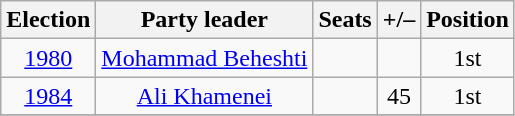<table class="wikitable" style="text-align:center">
<tr>
<th>Election</th>
<th>Party leader</th>
<th>Seats</th>
<th>+/–</th>
<th>Position</th>
</tr>
<tr>
<td><a href='#'>1980</a></td>
<td><a href='#'>Mohammad Beheshti</a></td>
<td></td>
<td></td>
<td>1st</td>
</tr>
<tr>
<td><a href='#'>1984</a></td>
<td><a href='#'>Ali Khamenei</a></td>
<td></td>
<td> 45</td>
<td>1st</td>
</tr>
<tr>
</tr>
</table>
